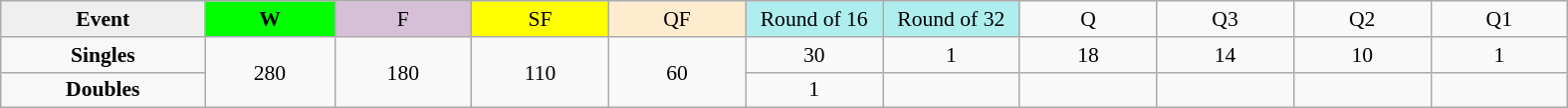<table class=wikitable style=font-size:90%;text-align:center>
<tr>
<td style="width:130px; background:#efefef;"><strong>Event</strong></td>
<td style="width:80px; background:lime;"><strong>W</strong></td>
<td style="width:85px; background:thistle;">F</td>
<td style="width:85px; background:#ff0;">SF</td>
<td style="width:85px; background:#ffebcd;">QF</td>
<td style="width:85px; background:#afeeee;">Round of 16</td>
<td style="width:85px; background:#afeeee;">Round of 32</td>
<td width=85>Q</td>
<td width=85>Q3</td>
<td width=85>Q2</td>
<td width=85>Q1</td>
</tr>
<tr>
<th style="background:#f8f8f8;">Singles</th>
<td rowspan=2>280</td>
<td rowspan=2>180</td>
<td rowspan=2>110</td>
<td rowspan=2>60</td>
<td>30</td>
<td>1</td>
<td>18</td>
<td>14</td>
<td>10</td>
<td>1</td>
</tr>
<tr>
<th style="background:#f8f8f8;">Doubles</th>
<td>1</td>
<td></td>
<td></td>
<td></td>
<td></td>
<td></td>
</tr>
</table>
